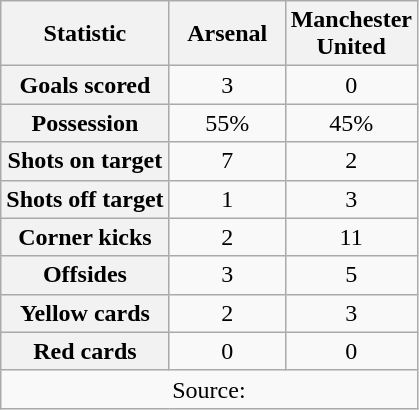<table class="wikitable plainrowheaders" style="text-align:center">
<tr>
<th scope="col">Statistic</th>
<th scope="col" style="width:70px">Arsenal</th>
<th scope="col" style="width:70px">Manchester United</th>
</tr>
<tr>
<th scope=row>Goals scored</th>
<td>3</td>
<td>0</td>
</tr>
<tr>
<th scope=row>Possession</th>
<td>55%</td>
<td>45%</td>
</tr>
<tr>
<th scope=row>Shots on target</th>
<td>7</td>
<td>2</td>
</tr>
<tr>
<th scope=row>Shots off target</th>
<td>1</td>
<td>3</td>
</tr>
<tr>
<th scope=row>Corner kicks</th>
<td>2</td>
<td>11</td>
</tr>
<tr>
<th scope=row>Offsides</th>
<td>3</td>
<td>5</td>
</tr>
<tr>
<th scope=row>Yellow cards</th>
<td>2</td>
<td>3</td>
</tr>
<tr>
<th scope=row>Red cards</th>
<td>0</td>
<td>0</td>
</tr>
<tr>
<td colspan="3">Source:</td>
</tr>
</table>
